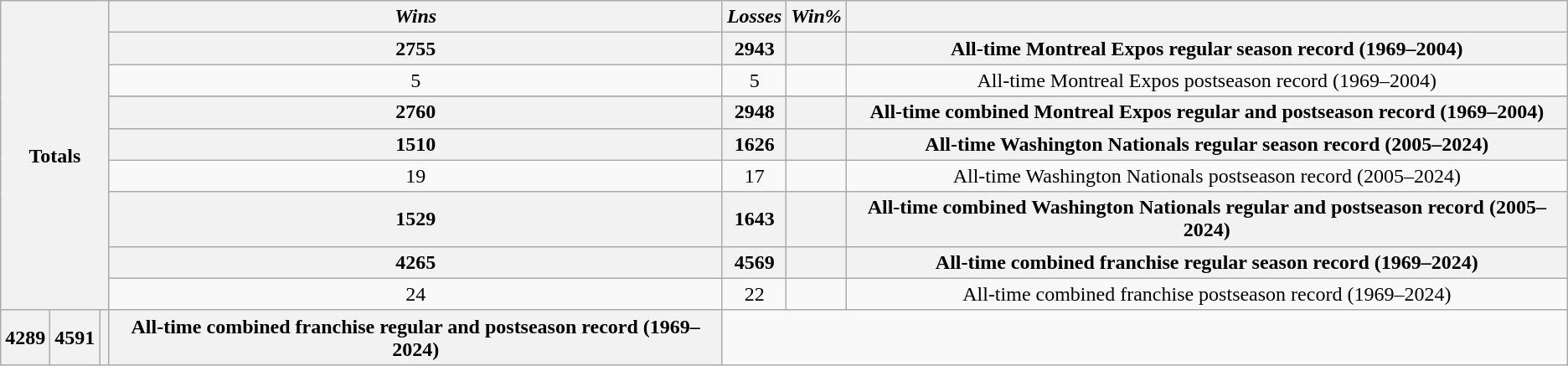<table class="wikitable" style="text-align:center">
<tr>
<th colspan=5 rowspan=10>Totals</th>
<th><em>Wins</em></th>
<th><em>Losses</em></th>
<th><em>Win%</em></th>
<th colspan=3></th>
</tr>
<tr>
<th>2755</th>
<th>2943</th>
<th></th>
<th colspan=3>All-time Montreal Expos regular season record (1969–2004) </th>
</tr>
<tr>
<td>5</td>
<td>5</td>
<td></td>
<td colspan=3>All-time Montreal Expos postseason record (1969–2004)</td>
</tr>
<tr>
</tr>
<tr>
<th>2760</th>
<th>2948</th>
<th></th>
<th colspan=3>All-time combined Montreal Expos regular and postseason record (1969–2004)</th>
</tr>
<tr>
<th>1510</th>
<th>1626</th>
<th></th>
<th colspan=3>All-time Washington Nationals regular season record (2005–2024)</th>
</tr>
<tr>
<td>19</td>
<td>17</td>
<td></td>
<td colspan=3>All-time Washington Nationals postseason record (2005–2024)</td>
</tr>
<tr>
<th>1529</th>
<th>1643</th>
<th></th>
<th colspan=3>All-time combined Washington Nationals regular and postseason record (2005–2024)</th>
</tr>
<tr>
<th>4265</th>
<th>4569</th>
<th></th>
<th colspan=3>All-time combined franchise regular season record (1969–2024)</th>
</tr>
<tr>
<td>24</td>
<td>22</td>
<td></td>
<td colspan=3>All-time combined franchise postseason record (1969–2024)</td>
</tr>
<tr>
<th>4289</th>
<th>4591</th>
<th></th>
<th colspan=3>All-time combined franchise regular and postseason record (1969–2024)</th>
</tr>
</table>
